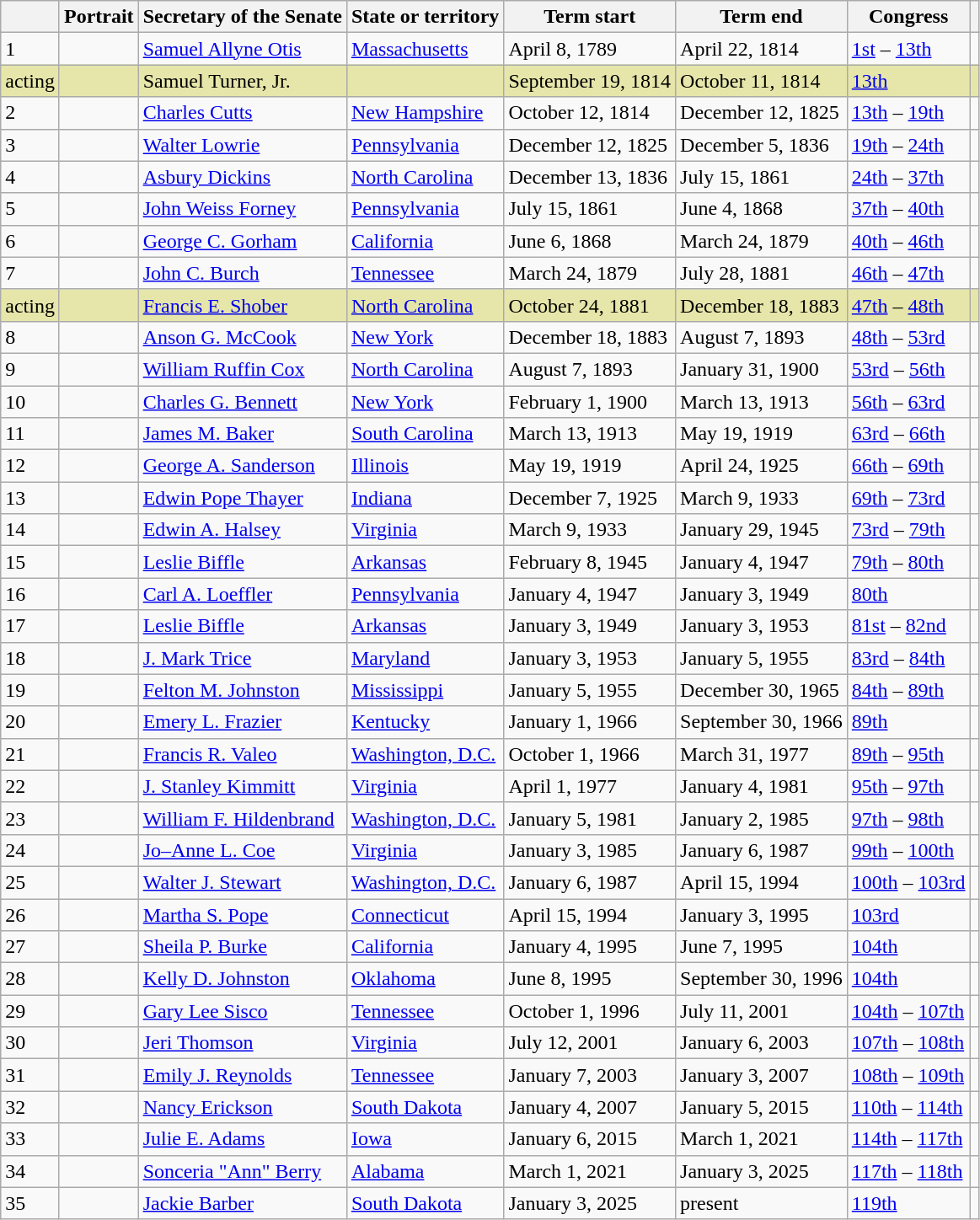<table class=wikitable>
<tr>
<th></th>
<th>Portrait</th>
<th>Secretary of the Senate</th>
<th>State or territory</th>
<th>Term start</th>
<th>Term end</th>
<th>Congress</th>
<th></th>
</tr>
<tr>
<td>1</td>
<td></td>
<td><a href='#'>Samuel Allyne Otis</a></td>
<td><a href='#'>Massachusetts</a></td>
<td>April 8, 1789</td>
<td>April 22, 1814</td>
<td><a href='#'>1st</a> – <a href='#'>13th</a></td>
<td></td>
</tr>
<tr bgcolor="#e6e6aa">
<td>acting</td>
<td></td>
<td>Samuel Turner, Jr.</td>
<td></td>
<td>September 19, 1814</td>
<td>October 11, 1814</td>
<td><a href='#'>13th</a></td>
<td></td>
</tr>
<tr>
<td>2</td>
<td></td>
<td><a href='#'>Charles Cutts</a></td>
<td><a href='#'>New Hampshire</a></td>
<td>October 12, 1814</td>
<td>December 12, 1825</td>
<td><a href='#'>13th</a> – <a href='#'>19th</a></td>
<td></td>
</tr>
<tr>
<td>3</td>
<td></td>
<td><a href='#'>Walter Lowrie</a></td>
<td><a href='#'>Pennsylvania</a></td>
<td>December 12, 1825</td>
<td>December 5, 1836</td>
<td><a href='#'>19th</a> – <a href='#'>24th</a></td>
<td></td>
</tr>
<tr>
<td>4</td>
<td></td>
<td><a href='#'>Asbury Dickins</a></td>
<td><a href='#'>North Carolina</a></td>
<td>December 13, 1836</td>
<td>July 15, 1861</td>
<td><a href='#'>24th</a> – <a href='#'>37th</a></td>
<td></td>
</tr>
<tr>
<td>5</td>
<td></td>
<td><a href='#'>John Weiss Forney</a></td>
<td><a href='#'>Pennsylvania</a></td>
<td>July 15, 1861</td>
<td>June 4, 1868</td>
<td><a href='#'>37th</a> – <a href='#'>40th</a></td>
<td></td>
</tr>
<tr>
<td>6</td>
<td></td>
<td><a href='#'>George C. Gorham</a></td>
<td><a href='#'>California</a></td>
<td>June 6, 1868</td>
<td>March 24, 1879</td>
<td><a href='#'>40th</a> – <a href='#'>46th</a></td>
<td></td>
</tr>
<tr>
<td>7</td>
<td></td>
<td><a href='#'>John C. Burch</a></td>
<td><a href='#'>Tennessee</a></td>
<td>March 24, 1879</td>
<td>July 28, 1881</td>
<td><a href='#'>46th</a> – <a href='#'>47th</a></td>
<td></td>
</tr>
<tr bgcolor="#e6e6aa">
<td>acting</td>
<td></td>
<td><a href='#'>Francis E. Shober</a></td>
<td><a href='#'>North Carolina</a></td>
<td>October 24, 1881</td>
<td>December 18, 1883</td>
<td><a href='#'>47th</a> – <a href='#'>48th</a></td>
<td></td>
</tr>
<tr>
<td>8</td>
<td></td>
<td><a href='#'>Anson G. McCook</a></td>
<td><a href='#'>New York</a></td>
<td>December 18, 1883</td>
<td>August 7, 1893</td>
<td><a href='#'>48th</a> – <a href='#'>53rd</a></td>
<td></td>
</tr>
<tr>
<td>9</td>
<td></td>
<td><a href='#'>William Ruffin Cox</a></td>
<td><a href='#'>North Carolina</a></td>
<td>August 7, 1893</td>
<td>January 31, 1900</td>
<td><a href='#'>53rd</a> – <a href='#'>56th</a></td>
<td></td>
</tr>
<tr>
<td>10</td>
<td></td>
<td><a href='#'>Charles G. Bennett</a></td>
<td><a href='#'>New York</a></td>
<td>February 1, 1900</td>
<td>March 13, 1913</td>
<td><a href='#'>56th</a> – <a href='#'>63rd</a></td>
<td></td>
</tr>
<tr>
<td>11</td>
<td></td>
<td><a href='#'>James M. Baker</a></td>
<td><a href='#'>South Carolina</a></td>
<td>March 13, 1913</td>
<td>May 19, 1919</td>
<td><a href='#'>63rd</a> – <a href='#'>66th</a></td>
<td></td>
</tr>
<tr>
<td>12</td>
<td></td>
<td><a href='#'>George A. Sanderson</a></td>
<td><a href='#'>Illinois</a></td>
<td>May 19, 1919</td>
<td>April 24, 1925</td>
<td><a href='#'>66th</a> – <a href='#'>69th</a></td>
<td></td>
</tr>
<tr>
<td>13</td>
<td></td>
<td><a href='#'>Edwin Pope Thayer</a></td>
<td><a href='#'>Indiana</a></td>
<td>December 7, 1925</td>
<td>March 9, 1933</td>
<td><a href='#'>69th</a> – <a href='#'>73rd</a></td>
<td></td>
</tr>
<tr>
<td>14</td>
<td></td>
<td><a href='#'>Edwin A. Halsey</a></td>
<td><a href='#'>Virginia</a></td>
<td>March 9, 1933</td>
<td>January 29, 1945</td>
<td><a href='#'>73rd</a> – <a href='#'>79th</a></td>
<td></td>
</tr>
<tr>
<td>15</td>
<td></td>
<td><a href='#'>Leslie Biffle</a></td>
<td><a href='#'>Arkansas</a></td>
<td>February 8, 1945</td>
<td>January 4, 1947</td>
<td><a href='#'>79th</a> – <a href='#'>80th</a></td>
<td></td>
</tr>
<tr>
<td>16</td>
<td></td>
<td><a href='#'>Carl A. Loeffler</a></td>
<td><a href='#'>Pennsylvania</a></td>
<td>January 4, 1947</td>
<td>January 3, 1949</td>
<td><a href='#'>80th</a></td>
<td></td>
</tr>
<tr>
<td>17</td>
<td></td>
<td><a href='#'>Leslie Biffle</a></td>
<td><a href='#'>Arkansas</a></td>
<td>January 3, 1949</td>
<td>January 3, 1953</td>
<td><a href='#'>81st</a> – <a href='#'>82nd</a></td>
<td></td>
</tr>
<tr>
<td>18</td>
<td></td>
<td><a href='#'>J. Mark Trice</a></td>
<td><a href='#'>Maryland</a></td>
<td>January 3, 1953</td>
<td>January 5, 1955</td>
<td><a href='#'>83rd</a> – <a href='#'>84th</a></td>
<td></td>
</tr>
<tr>
<td>19</td>
<td></td>
<td><a href='#'>Felton M. Johnston</a></td>
<td><a href='#'>Mississippi</a></td>
<td>January 5, 1955</td>
<td>December 30, 1965</td>
<td><a href='#'>84th</a> – <a href='#'>89th</a></td>
<td></td>
</tr>
<tr>
<td>20</td>
<td></td>
<td><a href='#'>Emery L. Frazier</a></td>
<td><a href='#'>Kentucky</a></td>
<td>January 1, 1966</td>
<td>September 30, 1966</td>
<td><a href='#'>89th</a></td>
<td></td>
</tr>
<tr>
<td>21</td>
<td></td>
<td><a href='#'>Francis R. Valeo</a></td>
<td><a href='#'>Washington, D.C.</a></td>
<td>October 1, 1966</td>
<td>March 31, 1977</td>
<td><a href='#'>89th</a> – <a href='#'>95th</a></td>
<td></td>
</tr>
<tr>
<td>22</td>
<td></td>
<td><a href='#'>J. Stanley Kimmitt</a></td>
<td><a href='#'>Virginia</a></td>
<td>April 1, 1977</td>
<td>January 4, 1981</td>
<td><a href='#'>95th</a> – <a href='#'>97th</a></td>
<td></td>
</tr>
<tr>
<td>23</td>
<td></td>
<td><a href='#'>William F. Hildenbrand</a></td>
<td><a href='#'>Washington, D.C.</a></td>
<td>January 5, 1981</td>
<td>January 2, 1985</td>
<td><a href='#'>97th</a> – <a href='#'>98th</a></td>
<td></td>
</tr>
<tr>
<td>24</td>
<td></td>
<td><a href='#'>Jo–Anne L. Coe</a></td>
<td><a href='#'>Virginia</a></td>
<td>January 3, 1985</td>
<td>January 6, 1987</td>
<td><a href='#'>99th</a> – <a href='#'>100th</a></td>
<td></td>
</tr>
<tr>
<td>25</td>
<td></td>
<td><a href='#'>Walter J. Stewart</a></td>
<td><a href='#'>Washington, D.C.</a></td>
<td>January 6, 1987</td>
<td>April 15, 1994</td>
<td><a href='#'>100th</a> – <a href='#'>103rd</a></td>
<td></td>
</tr>
<tr>
<td>26</td>
<td></td>
<td><a href='#'>Martha S. Pope</a></td>
<td><a href='#'>Connecticut</a></td>
<td>April 15, 1994</td>
<td>January 3, 1995</td>
<td><a href='#'>103rd</a></td>
<td></td>
</tr>
<tr>
<td>27</td>
<td></td>
<td><a href='#'>Sheila P. Burke</a></td>
<td><a href='#'>California</a></td>
<td>January 4, 1995</td>
<td>June 7, 1995</td>
<td><a href='#'>104th</a></td>
<td></td>
</tr>
<tr>
<td>28</td>
<td></td>
<td><a href='#'>Kelly D. Johnston</a></td>
<td><a href='#'>Oklahoma</a></td>
<td>June 8, 1995</td>
<td>September 30, 1996</td>
<td><a href='#'>104th</a></td>
<td></td>
</tr>
<tr>
<td>29</td>
<td></td>
<td><a href='#'>Gary Lee Sisco</a></td>
<td><a href='#'>Tennessee</a></td>
<td>October 1, 1996</td>
<td>July 11, 2001</td>
<td><a href='#'>104th</a> – <a href='#'>107th</a></td>
<td></td>
</tr>
<tr>
<td>30</td>
<td></td>
<td><a href='#'>Jeri Thomson</a></td>
<td><a href='#'>Virginia</a></td>
<td>July 12, 2001</td>
<td>January 6, 2003</td>
<td><a href='#'>107th</a> – <a href='#'>108th</a></td>
<td></td>
</tr>
<tr>
<td>31</td>
<td></td>
<td><a href='#'>Emily J. Reynolds</a></td>
<td><a href='#'>Tennessee</a></td>
<td>January 7, 2003</td>
<td>January 3, 2007</td>
<td><a href='#'>108th</a> – <a href='#'>109th</a></td>
<td></td>
</tr>
<tr>
<td>32</td>
<td></td>
<td><a href='#'>Nancy Erickson</a></td>
<td><a href='#'>South Dakota</a></td>
<td>January 4, 2007</td>
<td>January 5, 2015</td>
<td><a href='#'>110th</a> – <a href='#'>114th</a></td>
<td></td>
</tr>
<tr>
<td>33</td>
<td></td>
<td><a href='#'>Julie E. Adams</a></td>
<td><a href='#'>Iowa</a></td>
<td>January 6, 2015</td>
<td>March 1, 2021</td>
<td><a href='#'>114th</a> – <a href='#'>117th</a></td>
<td></td>
</tr>
<tr>
<td>34</td>
<td></td>
<td><a href='#'>Sonceria "Ann" Berry</a></td>
<td><a href='#'>Alabama</a></td>
<td>March 1, 2021</td>
<td>January 3, 2025</td>
<td><a href='#'>117th</a> – <a href='#'>118th</a></td>
<td></td>
</tr>
<tr>
<td>35</td>
<td></td>
<td><a href='#'>Jackie Barber</a></td>
<td><a href='#'>South Dakota</a></td>
<td>January 3, 2025</td>
<td>present</td>
<td><a href='#'>119th</a></td>
<td></td>
</tr>
</table>
